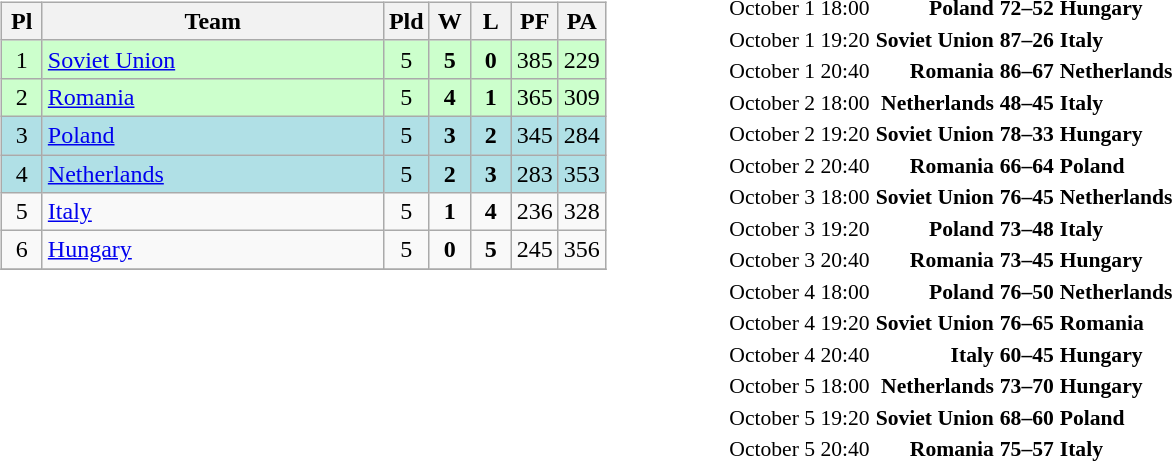<table>
<tr>
<td width="50%"><br><table class="wikitable" style="text-align: center;">
<tr>
<th width=20>Pl</th>
<th width=220>Team</th>
<th width=20>Pld</th>
<th width=20>W</th>
<th width=20>L</th>
<th width=20>PF</th>
<th width=20>PA</th>
</tr>
<tr bgcolor=ccffcc>
<td>1</td>
<td align="left"> <a href='#'>Soviet Union</a></td>
<td>5</td>
<td><strong>5</strong></td>
<td><strong>0</strong></td>
<td>385</td>
<td>229</td>
</tr>
<tr bgcolor=ccffcc>
<td>2</td>
<td align="left"> <a href='#'>Romania</a></td>
<td>5</td>
<td><strong>4</strong></td>
<td><strong>1</strong></td>
<td>365</td>
<td>309</td>
</tr>
<tr bgcolor=b0e0e6>
<td>3</td>
<td align="left"> <a href='#'>Poland</a></td>
<td>5</td>
<td><strong>3</strong></td>
<td><strong>2</strong></td>
<td>345</td>
<td>284</td>
</tr>
<tr bgcolor=b0e0e6>
<td>4</td>
<td align="left"> <a href='#'>Netherlands</a></td>
<td>5</td>
<td><strong>2</strong></td>
<td><strong>3</strong></td>
<td>283</td>
<td>353</td>
</tr>
<tr>
<td>5</td>
<td align="left"> <a href='#'>Italy</a></td>
<td>5</td>
<td><strong>1</strong></td>
<td><strong>4</strong></td>
<td>236</td>
<td>328</td>
</tr>
<tr>
<td>6</td>
<td align="left"> <a href='#'>Hungary</a></td>
<td>5</td>
<td><strong>0</strong></td>
<td><strong>5</strong></td>
<td>245</td>
<td>356</td>
</tr>
<tr>
</tr>
</table>
<br>
<br>
<br>
<br>
<br>
<br>
<br></td>
<td><br><table style="font-size:90%; margin: 0 auto;">
<tr>
<td>October 1 18:00</td>
<td align="right"><strong>Poland</strong> </td>
<td align="center"><strong>72–52</strong></td>
<td><strong> Hungary</strong></td>
</tr>
<tr>
<td>October 1 19:20</td>
<td align="right"><strong>Soviet Union</strong> </td>
<td align="center"><strong>87–26</strong></td>
<td><strong> Italy</strong></td>
</tr>
<tr>
<td>October 1 20:40</td>
<td align="right"><strong>Romania</strong> </td>
<td align="center"><strong>86–67</strong></td>
<td><strong> Netherlands</strong></td>
</tr>
<tr>
<td>October 2 18:00</td>
<td align="right"><strong>Netherlands</strong> </td>
<td align="center"><strong>48–45</strong></td>
<td><strong> Italy</strong></td>
</tr>
<tr>
<td>October 2 19:20</td>
<td align="right"><strong>Soviet Union</strong> </td>
<td align="center"><strong>78–33</strong></td>
<td><strong> Hungary</strong></td>
</tr>
<tr>
<td>October 2 20:40</td>
<td align="right"><strong>Romania</strong> </td>
<td align="center"><strong>66–64</strong></td>
<td><strong> Poland</strong></td>
</tr>
<tr>
<td>October 3 18:00</td>
<td align="right"><strong>Soviet Union</strong> </td>
<td align="center"><strong>76–45</strong></td>
<td><strong> Netherlands</strong></td>
</tr>
<tr>
<td>October 3 19:20</td>
<td align="right"><strong>Poland</strong> </td>
<td align="center"><strong>73–48</strong></td>
<td><strong> Italy</strong></td>
</tr>
<tr>
<td>October 3 20:40</td>
<td align="right"><strong>Romania</strong> </td>
<td align="center"><strong>73–45</strong></td>
<td><strong> Hungary</strong></td>
</tr>
<tr>
<td>October 4 18:00</td>
<td align="right"><strong>Poland</strong> </td>
<td align="center"><strong>76–50</strong></td>
<td><strong> Netherlands</strong></td>
</tr>
<tr>
<td>October 4 19:20</td>
<td align="right"><strong>Soviet Union</strong> </td>
<td align="center"><strong>76–65</strong></td>
<td><strong> Romania</strong></td>
</tr>
<tr>
<td>October 4 20:40</td>
<td align="right"><strong>Italy</strong> </td>
<td align="center"><strong>60–45</strong></td>
<td><strong> Hungary</strong></td>
</tr>
<tr>
<td>October 5 18:00</td>
<td align="right"><strong>Netherlands</strong> </td>
<td align="center"><strong>73–70</strong></td>
<td><strong> Hungary</strong></td>
</tr>
<tr>
<td>October 5 19:20</td>
<td align="right"><strong>Soviet Union</strong> </td>
<td align="center"><strong>68–60</strong></td>
<td><strong> Poland</strong></td>
</tr>
<tr>
<td>October 5 20:40</td>
<td align="right"><strong>Romania</strong> </td>
<td align="center"><strong>75–57</strong></td>
<td><strong> Italy</strong></td>
</tr>
<tr>
</tr>
</table>
</td>
</tr>
</table>
